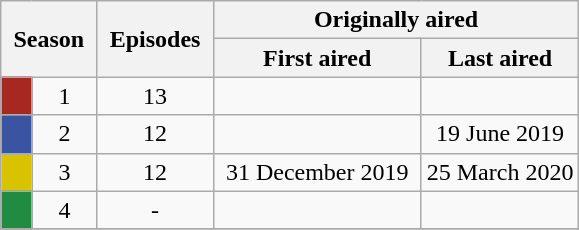<table class="wikitable" style="text-align: center;">
<tr>
<th style="padding: 0 8px;" colspan="2" rowspan="2">Season</th>
<th style="padding: 0 8px;" rowspan="2">Episodes</th>
<th colspan="2">Originally aired</th>
</tr>
<tr>
<th>First aired</th>
<th>Last aired</th>
</tr>
<tr>
<td style="background: #A62821;"></td>
<td>1</td>
<td>13</td>
<td></td>
<td></td>
</tr>
<tr>
<td style="background: #3A54A1;"></td>
<td>2</td>
<td>12</td>
<td style="padding: 0 8px;"></td>
<td>19 June 2019</td>
</tr>
<tr>
<td style="background: #D9C300;"></td>
<td>3</td>
<td>12</td>
<td style="padding: 0 8px;">31 December 2019</td>
<td>25 March 2020</td>
</tr>
<tr>
<td style="background: #228B42;"></td>
<td>4</td>
<td>-</td>
<td style="padding: 0 8px;"></td>
<td></td>
</tr>
<tr>
</tr>
</table>
